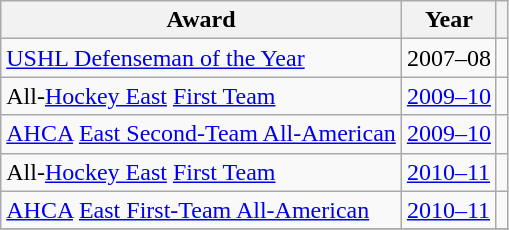<table class="wikitable">
<tr>
<th>Award</th>
<th>Year</th>
<th></th>
</tr>
<tr>
<td><a href='#'>USHL Defenseman of the Year</a></td>
<td>2007–08</td>
<td></td>
</tr>
<tr>
<td>All-<a href='#'>Hockey East</a> <a href='#'>First Team</a></td>
<td><a href='#'>2009–10</a></td>
<td></td>
</tr>
<tr>
<td><a href='#'>AHCA</a> <a href='#'>East Second-Team All-American</a></td>
<td><a href='#'>2009–10</a></td>
<td></td>
</tr>
<tr>
<td>All-<a href='#'>Hockey East</a> <a href='#'>First Team</a></td>
<td><a href='#'>2010–11</a></td>
<td></td>
</tr>
<tr>
<td><a href='#'>AHCA</a> <a href='#'>East First-Team All-American</a></td>
<td><a href='#'>2010–11</a></td>
<td></td>
</tr>
<tr>
</tr>
</table>
